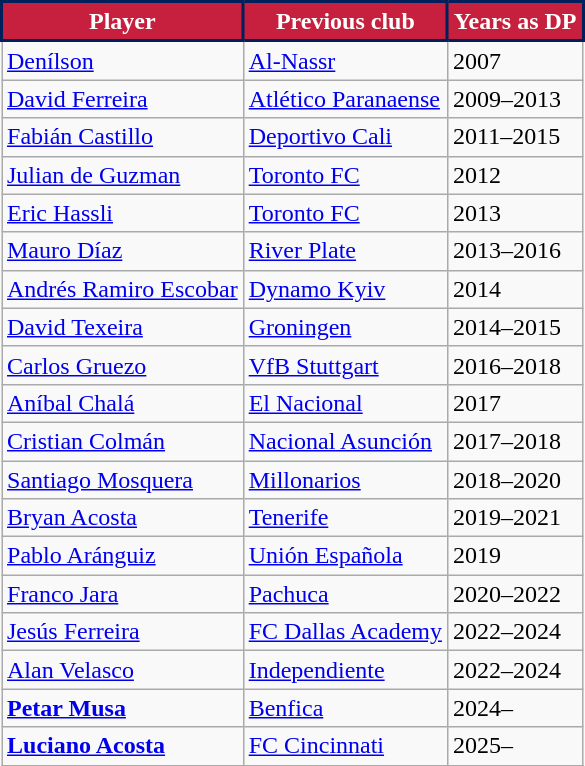<table class="wikitable" style="text-align:center">
<tr>
<th style="background:#C6203E; color:#FFFFFF; border:2px solid #001F5B;">Player</th>
<th style="background:#C6203E; color:#FFFFFF; border:2px solid #001F5B;">Previous club</th>
<th style="background:#C6203E; color:#FFFFFF; border:2px solid #001F5B;">Years as DP</th>
</tr>
<tr>
<td align=left> <a href='#'>Denílson</a></td>
<td align=left> <a href='#'>Al-Nassr</a></td>
<td align=left>2007</td>
</tr>
<tr>
<td align=left> <a href='#'>David Ferreira</a></td>
<td align=left> <a href='#'>Atlético Paranaense</a></td>
<td align=left>2009–2013</td>
</tr>
<tr>
<td align=left> <a href='#'>Fabián Castillo</a></td>
<td align=left> <a href='#'>Deportivo Cali</a></td>
<td align=left>2011–2015</td>
</tr>
<tr>
<td align=left> <a href='#'>Julian de Guzman</a></td>
<td align=left> <a href='#'>Toronto FC</a></td>
<td align=left>2012</td>
</tr>
<tr>
<td align=left> <a href='#'>Eric Hassli</a></td>
<td align=left> <a href='#'>Toronto FC</a></td>
<td align=left>2013</td>
</tr>
<tr>
<td align=left> <a href='#'>Mauro Díaz</a></td>
<td align=left> <a href='#'>River Plate</a></td>
<td align=left>2013–2016</td>
</tr>
<tr>
<td align=left> <a href='#'>Andrés Ramiro Escobar</a></td>
<td align=left> <a href='#'>Dynamo Kyiv</a></td>
<td align=left>2014</td>
</tr>
<tr>
<td align=left> <a href='#'>David Texeira</a></td>
<td align=left> <a href='#'>Groningen</a></td>
<td align=left>2014–2015</td>
</tr>
<tr>
<td align=left> <a href='#'>Carlos Gruezo</a></td>
<td align=left> <a href='#'>VfB Stuttgart</a></td>
<td align=left>2016–2018</td>
</tr>
<tr>
<td align=left> <a href='#'>Aníbal Chalá</a></td>
<td align=left> <a href='#'>El Nacional</a></td>
<td align=left>2017</td>
</tr>
<tr>
<td align=left> <a href='#'>Cristian Colmán</a></td>
<td align=left> <a href='#'>Nacional Asunción</a></td>
<td align=left>2017–2018</td>
</tr>
<tr>
<td align=left> <a href='#'>Santiago Mosquera</a></td>
<td align=left> <a href='#'>Millonarios</a></td>
<td align=left>2018–2020</td>
</tr>
<tr>
<td align=left> <a href='#'>Bryan Acosta</a></td>
<td align=left> <a href='#'>Tenerife</a></td>
<td align=left>2019–2021</td>
</tr>
<tr>
<td align=left> <a href='#'>Pablo Aránguiz</a></td>
<td align=left> <a href='#'>Unión Española</a></td>
<td align=left>2019</td>
</tr>
<tr>
<td align=left> <a href='#'>Franco Jara</a></td>
<td align=left> <a href='#'>Pachuca</a></td>
<td align=left>2020–2022</td>
</tr>
<tr>
<td align=left> <a href='#'>Jesús Ferreira</a></td>
<td align=left> <a href='#'>FC Dallas Academy</a></td>
<td align=left>2022–2024</td>
</tr>
<tr>
<td align=left> <a href='#'>Alan Velasco</a></td>
<td align=left> <a href='#'>Independiente</a></td>
<td align=left>2022–2024</td>
</tr>
<tr>
<td align=left> <strong><a href='#'>Petar Musa</a></strong></td>
<td align=left> <a href='#'>Benfica</a></td>
<td align=left>2024–</td>
</tr>
<tr>
<td align=left> <strong><a href='#'>Luciano Acosta</a></strong></td>
<td align=left> <a href='#'>FC Cincinnati</a></td>
<td align=left>2025–</td>
</tr>
<tr>
</tr>
</table>
